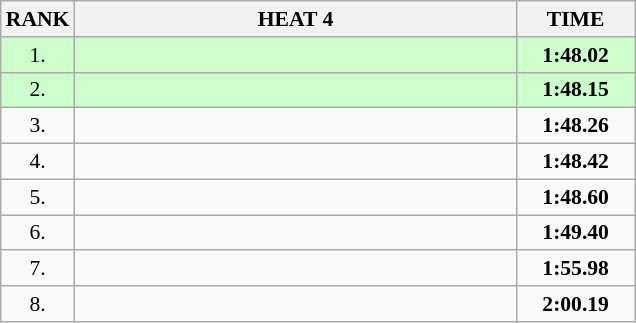<table class="wikitable" style="border-collapse: collapse; font-size: 90%;">
<tr>
<th>RANK</th>
<th style="width: 20em">HEAT 4</th>
<th style="width: 5em">TIME</th>
</tr>
<tr style="background:#ccffcc;">
<td align="center">1.</td>
<td></td>
<td align="center"><strong>1:48.02</strong></td>
</tr>
<tr style="background:#ccffcc;">
<td align="center">2.</td>
<td></td>
<td align="center"><strong>1:48.15</strong></td>
</tr>
<tr>
<td align="center">3.</td>
<td></td>
<td align="center"><strong>1:48.26</strong></td>
</tr>
<tr>
<td align="center">4.</td>
<td></td>
<td align="center"><strong>1:48.42</strong></td>
</tr>
<tr>
<td align="center">5.</td>
<td></td>
<td align="center"><strong>1:48.60</strong></td>
</tr>
<tr>
<td align="center">6.</td>
<td></td>
<td align="center"><strong>1:49.40</strong></td>
</tr>
<tr>
<td align="center">7.</td>
<td></td>
<td align="center"><strong>1:55.98</strong></td>
</tr>
<tr>
<td align="center">8.</td>
<td></td>
<td align="center"><strong>2:00.19</strong></td>
</tr>
</table>
